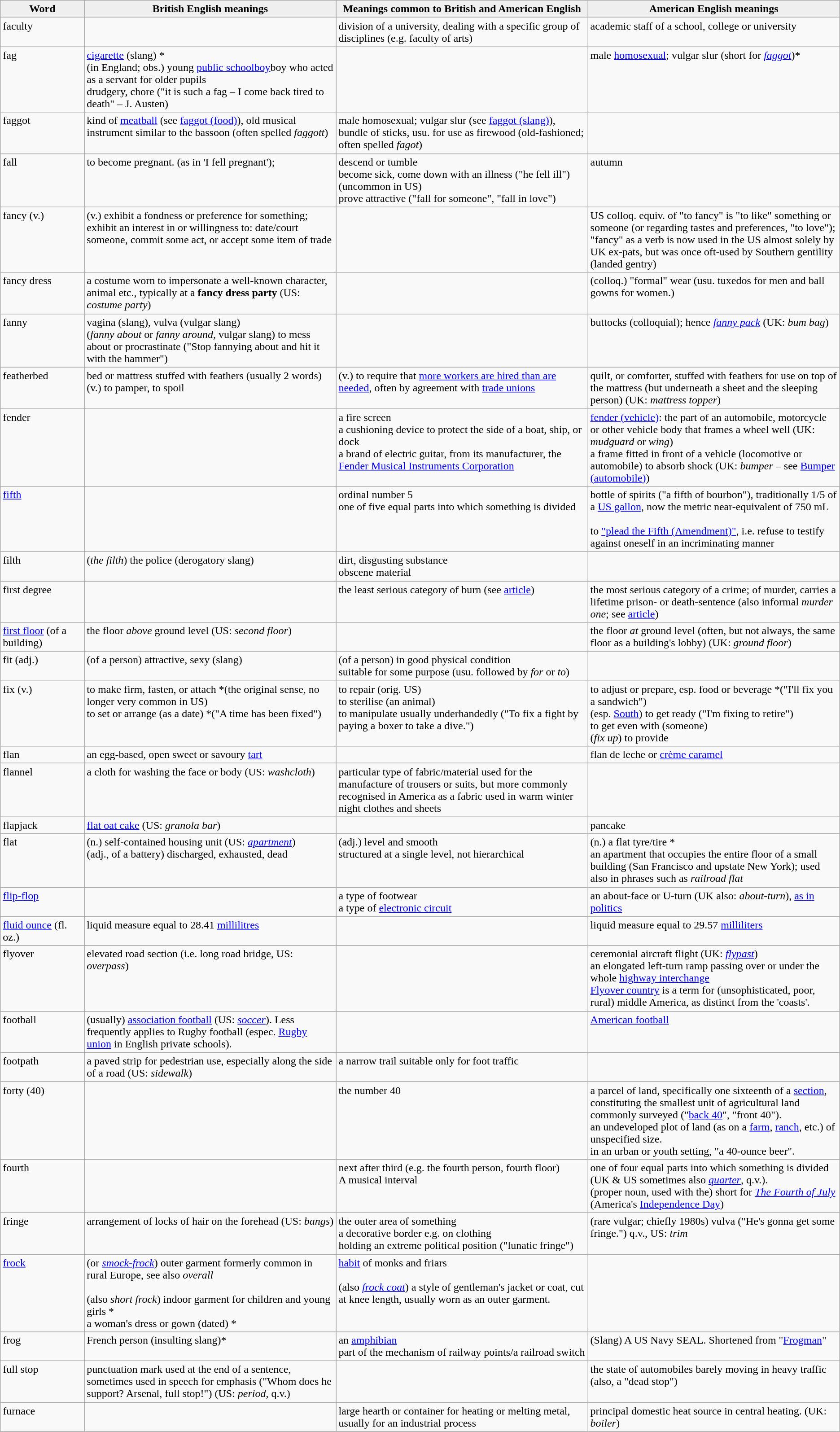<table class="wikitable">
<tr>
<th style="width:10%; background:#efefef;">Word</th>
<th style="width:30%; background:#efefef;">British English meanings</th>
<th style="width:30%; background:#efefef;">Meanings common to British and American English</th>
<th style="width:30%; background:#efefef;">American English meanings</th>
</tr>
<tr valign="top">
<td>faculty</td>
<td> </td>
<td>division of a university, dealing with a specific group of disciplines (e.g. faculty of arts)</td>
<td>academic staff of a school, college or university</td>
</tr>
<tr valign="top">
<td>fag</td>
<td><a href='#'>cigarette</a> (slang) *<br>(in England; obs.) young <a href='#'>public schoolboy</a>boy who acted as a servant for older pupils<br>drudgery, chore ("it is such a fag – I come back tired to death" – J. Austen)</td>
<td></td>
<td>male <a href='#'>homosexual</a>; vulgar slur (short for <em><a href='#'>faggot</a></em>)*</td>
</tr>
<tr valign="top">
<td>faggot</td>
<td>kind of <a href='#'>meatball</a> (see <a href='#'>faggot (food)</a>), old musical instrument similar to the bassoon (often spelled <em>faggott</em>)<br></td>
<td>male homosexual; vulgar slur (see <a href='#'>faggot (slang)</a>), bundle of sticks, usu. for use as firewood (old-fashioned; often spelled <em>fagot</em>)</td>
<td> </td>
</tr>
<tr valign="top">
<td>fall</td>
<td>to become pregnant. (as in 'I fell pregnant');</td>
<td>descend or tumble<br>become sick, come down with an illness ("he fell ill") (uncommon in US) <br> prove attractive ("fall for someone", "fall in love")</td>
<td>autumn</td>
</tr>
<tr valign="top">
<td>fancy (v.)</td>
<td>(v.) exhibit a fondness or preference for something; exhibit an interest in or willingness to: date/court someone, commit some act, or accept some item of trade</td>
<td> </td>
<td>US colloq. equiv. of "to fancy" is "to like" something or someone (or regarding tastes and preferences, "to love"); "fancy" as a verb is now used in the US almost solely by UK ex-pats, but was once oft-used by Southern gentility (landed gentry)</td>
</tr>
<tr valign="top">
<td>fancy dress</td>
<td>a costume worn to impersonate a well-known character, animal etc., typically at a <strong>fancy dress party</strong> (US: <em>costume party</em>)</td>
<td> </td>
<td>(colloq.) "formal" wear (usu. tuxedos for men and ball gowns for women.)</td>
</tr>
<tr valign="top">
<td>fanny</td>
<td>vagina (slang), vulva (vulgar slang)<br>(<em>fanny about</em> or <em>fanny around</em>, vulgar slang) to mess about or procrastinate ("Stop fannying about and hit it with the hammer")</td>
<td> </td>
<td>buttocks (colloquial); hence <em><a href='#'>fanny pack</a></em> (UK: <em>bum bag</em>)</td>
</tr>
<tr valign="top">
<td>featherbed</td>
<td>bed or mattress stuffed with feathers (usually 2 words)<br>(v.) to pamper, to spoil</td>
<td>(v.) to require that <a href='#'>more workers are hired than are needed</a>, often by agreement with <a href='#'>trade unions</a></td>
<td>quilt, or comforter, stuffed with feathers for use on top of the mattress (but underneath a sheet and the sleeping person) (UK: <em>mattress topper</em>)</td>
</tr>
<tr valign="top">
<td>fender</td>
<td> </td>
<td>a fire screen<br>a cushioning device to protect the side of a boat, ship, or dock<br>a brand of electric guitar, from its manufacturer, the <a href='#'>Fender Musical Instruments Corporation</a></td>
<td><a href='#'>fender (vehicle)</a>: the part of an automobile, motorcycle or other vehicle body that frames a wheel well (UK: <em>mudguard</em> or <em>wing</em>)<br>a frame fitted in front of a vehicle (locomotive or automobile) to absorb shock (UK: <em>bumper</em> – see <a href='#'>Bumper (automobile)</a>)</td>
</tr>
<tr valign="top">
<td><a href='#'>fifth</a></td>
<td> </td>
<td>ordinal number 5<br>one of five equal parts into which something is divided</td>
<td>bottle of spirits ("a fifth of bourbon"), traditionally 1/5 of a <a href='#'>US gallon</a>, now the metric near-equivalent of 750 mL<br><br>to <a href='#'>"plead the Fifth (Amendment)"</a>, i.e. refuse to testify against oneself in an incriminating manner</td>
</tr>
<tr valign="top">
<td>filth</td>
<td>(<em>the filth</em>) the police (derogatory slang)</td>
<td>dirt, disgusting substance<br>obscene material</td>
<td> </td>
</tr>
<tr valign="top">
<td>first degree</td>
<td> </td>
<td>the least serious category of burn (see <a href='#'>article</a>)</td>
<td>the most serious category of a crime; of murder, carries a lifetime prison- or death-sentence (also informal <em>murder one</em>; see <a href='#'>article</a>)</td>
</tr>
<tr valign="top">
<td><a href='#'>first floor</a> (of a building)</td>
<td>the floor <em>above</em> ground level (US: <em>second floor</em>)</td>
<td> </td>
<td>the floor <em>at</em> ground level (often, but not always, the same floor as a building's lobby) (UK: <em>ground floor</em>)</td>
</tr>
<tr valign="top">
<td>fit (adj.)</td>
<td>(of a person) attractive, sexy (slang)</td>
<td>(of a person) in good physical condition<br>suitable for some purpose (usu. followed by <em>for</em> or <em>to</em>)</td>
<td> </td>
</tr>
<tr valign="top">
<td>fix (v.)</td>
<td>to make firm, fasten, or attach *(the original sense, no longer very common in US)<br>to set or arrange (as a date) *("A time has been fixed")</td>
<td>to repair (orig. US)<br>to sterilise (an animal)<br>to manipulate usually underhandedly ("To fix a fight by paying a boxer to take a dive.")</td>
<td>to adjust or prepare, esp. food or beverage *("I'll fix you a sandwich")<br>(esp. <a href='#'>South</a>) to get ready ("I'm fixing to retire")<br>to get even with (someone)<br>(<em>fix up</em>) to provide<br></td>
</tr>
<tr valign="top">
<td>flan</td>
<td>an egg-based, open sweet or savoury <a href='#'>tart</a></td>
<td> </td>
<td>flan de leche or <a href='#'>crème caramel</a></td>
</tr>
<tr valign="top">
<td>flannel</td>
<td>a cloth for washing the face or body (US: <em>washcloth</em>)</td>
<td>particular type of fabric/material used for the manufacture of trousers or suits, but more commonly recognised in America as a fabric used in warm winter night clothes and sheets</td>
<td> </td>
</tr>
<tr valign="top">
<td>flapjack</td>
<td><a href='#'>flat oat cake</a> (US: <em>granola bar</em>)</td>
<td> </td>
<td>pancake</td>
</tr>
<tr valign="top">
<td>flat</td>
<td>(n.) self-contained housing unit (US: <em><a href='#'>apartment</a></em>)<br>(adj., of a battery) discharged, exhausted, dead</td>
<td>(adj.) level and smooth<br>structured at a single level, not hierarchical</td>
<td>(n.) a flat tyre/tire *<br>an apartment that occupies the entire floor of a small building (San Francisco and upstate New York); used also in phrases such as <em>railroad flat</em></td>
</tr>
<tr valign="top">
<td><a href='#'>flip-flop</a></td>
<td> </td>
<td>a type of footwear<br>a type of <a href='#'>electronic circuit</a></td>
<td>an about-face or U-turn (UK also: <em>about-turn</em>), <a href='#'>as in politics</a></td>
</tr>
<tr valign="top">
<td><a href='#'>fluid ounce</a> (fl. oz.)</td>
<td>liquid measure equal to 28.41 <a href='#'>millilitres</a></td>
<td> </td>
<td>liquid measure equal to 29.57 <a href='#'>milliliters</a></td>
</tr>
<tr valign="top">
<td>flyover</td>
<td>elevated road section (i.e. long road bridge, US: <em>overpass</em>)</td>
<td> </td>
<td>ceremonial aircraft flight (UK: <em><a href='#'>flypast</a></em>)<br>an elongated left-turn ramp passing over or under the whole <a href='#'>highway interchange</a><br><a href='#'>Flyover country</a> is a term for (unsophisticated, poor, rural) middle America, as distinct from the 'coasts'.</td>
</tr>
<tr valign="top">
<td>football</td>
<td>(usually) <a href='#'>association football</a> (US: <em><a href='#'>soccer</a></em>). Less frequently applies to Rugby football (espec. <a href='#'>Rugby union</a> in English private schools).</td>
<td> </td>
<td><a href='#'>American football</a></td>
</tr>
<tr valign="top">
<td>footpath</td>
<td>a paved strip for pedestrian use, especially along the side of a road (US: <em>sidewalk</em>)</td>
<td>a narrow trail suitable only for foot traffic</td>
<td> </td>
</tr>
<tr valign="top">
<td>forty (40)</td>
<td> </td>
<td>the number 40</td>
<td>a  parcel of land, specifically one sixteenth of a <a href='#'>section</a>, constituting the smallest unit of agricultural land commonly surveyed ("<a href='#'>back 40</a>", "front 40").<br>an undeveloped plot of land (as on a <a href='#'>farm</a>, <a href='#'>ranch</a>, etc.) of unspecified size.<br>in an urban or youth setting, "a 40-ounce beer".</td>
</tr>
<tr valign="top">
<td><div>fourth</div></td>
<td> </td>
<td>next after third (e.g. the fourth person, fourth floor)<br>A musical interval</td>
<td>one of four equal parts into which something is divided (UK & US sometimes also <em><a href='#'>quarter</a></em>, q.v.).<br>(proper noun, used with the) short for <em><a href='#'>The Fourth of July</a></em> (America's <a href='#'>Independence Day</a>)</td>
</tr>
<tr valign="top">
<td>fringe</td>
<td>arrangement of locks of hair on the forehead (US: <em>bangs</em>)</td>
<td>the outer area of something<br>a decorative border e.g. on clothing<br>holding an extreme political position ("lunatic fringe")</td>
<td>(rare vulgar; chiefly 1980s) vulva ("He's gonna get some fringe.") q.v., US: <em>trim</em></td>
</tr>
<tr valign="top">
<td><a href='#'>frock</a></td>
<td>(or <em><a href='#'>smock-frock</a></em>) outer garment formerly common in rural Europe, see also <em>overall</em><br><br>(also <em>short frock</em>) indoor garment for children and young girls *<br>a woman's dress or gown (dated) *</td>
<td><a href='#'>habit</a> of monks and friars<br><br>(also <em><a href='#'>frock coat</a></em>) a style of gentleman's jacket or coat, cut at knee length, usually worn as an outer garment.</td>
<td> </td>
</tr>
<tr valign="top">
<td>frog</td>
<td>French person (insulting slang)*</td>
<td>an <a href='#'>amphibian</a><br> part of the mechanism of railway points/a railroad switch</td>
<td>(Slang) A US Navy SEAL. Shortened from "<a href='#'>Frogman</a>"</td>
</tr>
<tr valign="top">
<td>full stop</td>
<td>punctuation mark used at the end of a sentence, sometimes used in speech for emphasis ("Whom does he support? Arsenal, full stop!") (US: <em>period</em>, q.v.)</td>
<td> </td>
<td>the state of automobiles barely moving in heavy traffic (also, a "dead stop")</td>
</tr>
<tr valign="top">
<td>furnace</td>
<td> </td>
<td>large hearth or container for heating or melting metal, usually for an industrial process</td>
<td>principal domestic heat source in central heating. (UK: <em>boiler</em>)</td>
</tr>
</table>
